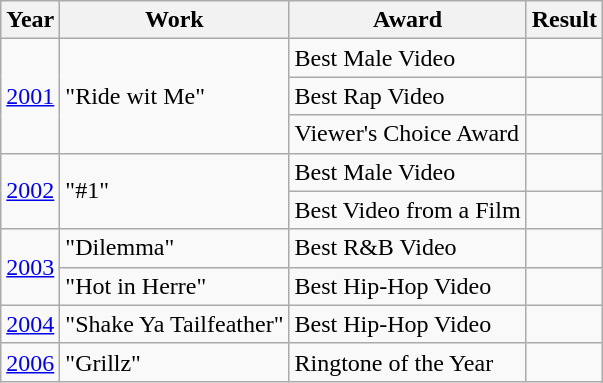<table class="wikitable">
<tr>
<th>Year</th>
<th>Work</th>
<th>Award</th>
<th>Result</th>
</tr>
<tr>
<td rowspan="3"><a href='#'>2001</a></td>
<td rowspan="3">"Ride wit Me"</td>
<td>Best Male Video</td>
<td></td>
</tr>
<tr>
<td>Best Rap Video</td>
<td></td>
</tr>
<tr>
<td>Viewer's Choice Award</td>
<td></td>
</tr>
<tr>
<td rowspan="2"><a href='#'>2002</a></td>
<td rowspan="2">"#1"</td>
<td>Best Male Video</td>
<td></td>
</tr>
<tr>
<td>Best Video from a Film</td>
<td></td>
</tr>
<tr>
<td rowspan="2"><a href='#'>2003</a></td>
<td>"Dilemma"</td>
<td>Best R&B Video</td>
<td></td>
</tr>
<tr>
<td>"Hot in Herre"</td>
<td>Best Hip-Hop Video</td>
<td></td>
</tr>
<tr>
<td><a href='#'>2004</a></td>
<td>"Shake Ya Tailfeather"</td>
<td>Best Hip-Hop Video</td>
<td></td>
</tr>
<tr>
<td><a href='#'>2006</a></td>
<td>"Grillz"</td>
<td>Ringtone of the Year</td>
<td></td>
</tr>
</table>
